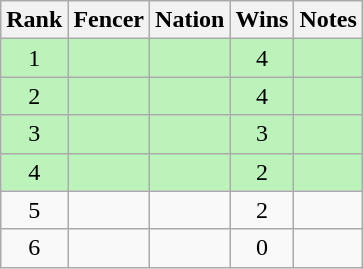<table class="wikitable sortable" style="text-align:center">
<tr>
<th>Rank</th>
<th>Fencer</th>
<th>Nation</th>
<th>Wins</th>
<th>Notes</th>
</tr>
<tr bgcolor=bbf3bb>
<td>1</td>
<td align=left></td>
<td align=left></td>
<td>4</td>
<td></td>
</tr>
<tr bgcolor=bbf3bb>
<td>2</td>
<td align=left></td>
<td align=left></td>
<td>4</td>
<td></td>
</tr>
<tr bgcolor=bbf3bb>
<td>3</td>
<td align=left></td>
<td align=left></td>
<td>3</td>
<td></td>
</tr>
<tr bgcolor=bbf3bb>
<td>4</td>
<td align=left></td>
<td align=left></td>
<td>2</td>
<td></td>
</tr>
<tr>
<td>5</td>
<td align=left></td>
<td align=left></td>
<td>2</td>
<td></td>
</tr>
<tr>
<td>6</td>
<td align=left></td>
<td align=left></td>
<td>0</td>
<td></td>
</tr>
</table>
